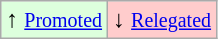<table class="wikitable" align="center">
<tr>
<td style="background:#ddffdd">↑ <small><a href='#'>Promoted</a></small></td>
<td style="background:#ffcccc">↓ <small><a href='#'>Relegated</a></small></td>
</tr>
</table>
